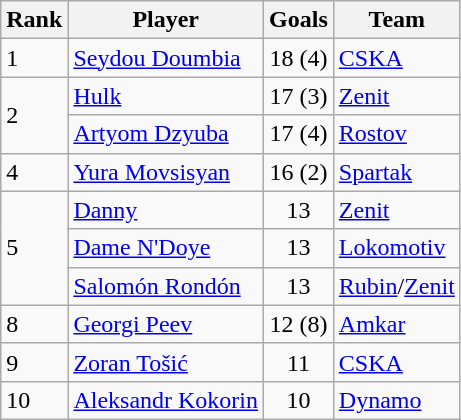<table class="wikitable">
<tr>
<th>Rank</th>
<th>Player</th>
<th>Goals</th>
<th>Team</th>
</tr>
<tr>
<td>1</td>
<td> <a href='#'>Seydou Doumbia</a></td>
<td align=center>18 (4)</td>
<td><a href='#'>CSKA</a></td>
</tr>
<tr>
<td rowspan="2">2</td>
<td> <a href='#'>Hulk</a></td>
<td align=center>17 (3)</td>
<td><a href='#'>Zenit</a></td>
</tr>
<tr>
<td> <a href='#'>Artyom Dzyuba</a></td>
<td align=center>17 (4)</td>
<td><a href='#'>Rostov</a></td>
</tr>
<tr>
<td>4</td>
<td> <a href='#'>Yura Movsisyan</a></td>
<td align=center>16 (2)</td>
<td><a href='#'>Spartak</a></td>
</tr>
<tr>
<td rowspan="3">5</td>
<td> <a href='#'>Danny</a></td>
<td align=center>13</td>
<td><a href='#'>Zenit</a></td>
</tr>
<tr>
<td> <a href='#'>Dame N'Doye</a></td>
<td align=center>13</td>
<td><a href='#'>Lokomotiv</a></td>
</tr>
<tr>
<td> <a href='#'>Salomón Rondón</a></td>
<td align=center>13</td>
<td><a href='#'>Rubin</a>/<a href='#'>Zenit</a></td>
</tr>
<tr>
<td>8</td>
<td> <a href='#'>Georgi Peev</a></td>
<td align=center>12 (8)</td>
<td><a href='#'>Amkar</a></td>
</tr>
<tr>
<td>9</td>
<td> <a href='#'>Zoran Tošić</a></td>
<td align=center>11</td>
<td><a href='#'>CSKA</a></td>
</tr>
<tr>
<td>10</td>
<td> <a href='#'>Aleksandr Kokorin</a></td>
<td align=center>10</td>
<td><a href='#'>Dynamo</a></td>
</tr>
</table>
